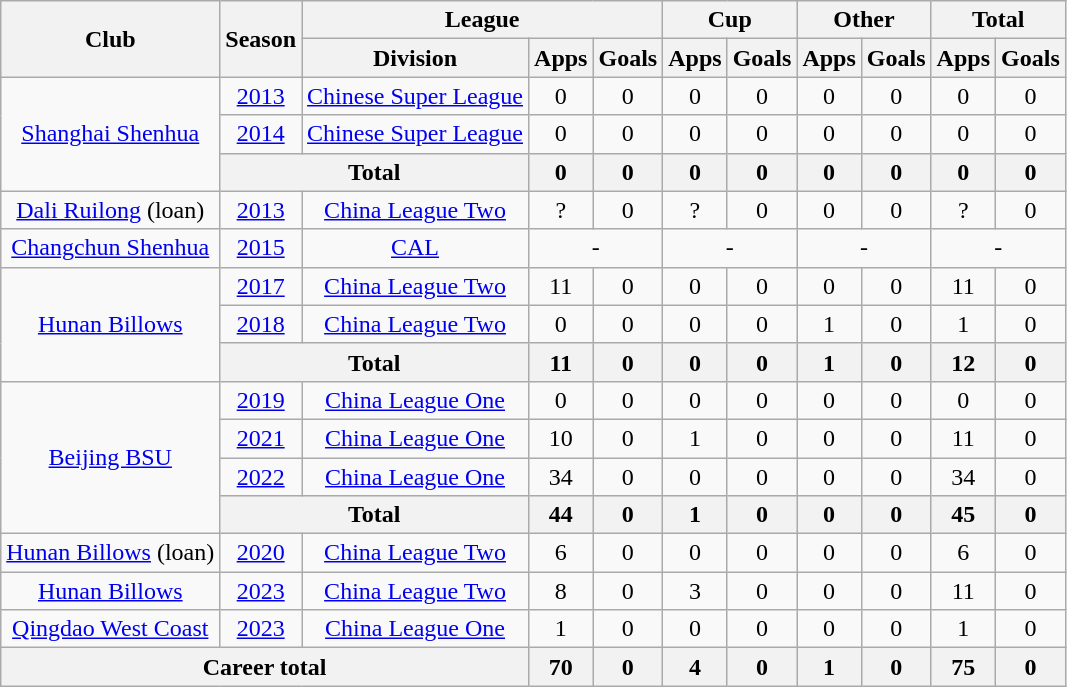<table class="wikitable" style="text-align: center">
<tr>
<th rowspan="2">Club</th>
<th rowspan="2">Season</th>
<th colspan="3">League</th>
<th colspan="2">Cup</th>
<th colspan="2">Other</th>
<th colspan="2">Total</th>
</tr>
<tr>
<th>Division</th>
<th>Apps</th>
<th>Goals</th>
<th>Apps</th>
<th>Goals</th>
<th>Apps</th>
<th>Goals</th>
<th>Apps</th>
<th>Goals</th>
</tr>
<tr>
<td rowspan="3"><a href='#'>Shanghai Shenhua</a></td>
<td><a href='#'>2013</a></td>
<td><a href='#'>Chinese Super League</a></td>
<td>0</td>
<td>0</td>
<td>0</td>
<td>0</td>
<td>0</td>
<td>0</td>
<td>0</td>
<td>0</td>
</tr>
<tr>
<td><a href='#'>2014</a></td>
<td><a href='#'>Chinese Super League</a></td>
<td>0</td>
<td>0</td>
<td>0</td>
<td>0</td>
<td>0</td>
<td>0</td>
<td>0</td>
<td>0</td>
</tr>
<tr>
<th colspan=2>Total</th>
<th>0</th>
<th>0</th>
<th>0</th>
<th>0</th>
<th>0</th>
<th>0</th>
<th>0</th>
<th>0</th>
</tr>
<tr>
<td><a href='#'>Dali Ruilong</a> (loan)</td>
<td><a href='#'>2013</a></td>
<td><a href='#'>China League Two</a></td>
<td>?</td>
<td>0</td>
<td>?</td>
<td>0</td>
<td>0</td>
<td>0</td>
<td>?</td>
<td>0</td>
</tr>
<tr>
<td><a href='#'>Changchun Shenhua</a></td>
<td><a href='#'>2015</a></td>
<td><a href='#'>CAL</a></td>
<td colspan="2">-</td>
<td colspan="2">-</td>
<td colspan="2">-</td>
<td colspan="2">-</td>
</tr>
<tr>
<td rowspan="3"><a href='#'>Hunan Billows</a></td>
<td><a href='#'>2017</a></td>
<td><a href='#'>China League Two</a></td>
<td>11</td>
<td>0</td>
<td>0</td>
<td>0</td>
<td>0</td>
<td>0</td>
<td>11</td>
<td>0</td>
</tr>
<tr>
<td><a href='#'>2018</a></td>
<td><a href='#'>China League Two</a></td>
<td>0</td>
<td>0</td>
<td>0</td>
<td>0</td>
<td>1</td>
<td>0</td>
<td>1</td>
<td>0</td>
</tr>
<tr>
<th colspan=2>Total</th>
<th>11</th>
<th>0</th>
<th>0</th>
<th>0</th>
<th>1</th>
<th>0</th>
<th>12</th>
<th>0</th>
</tr>
<tr>
<td rowspan="4"><a href='#'>Beijing BSU</a></td>
<td><a href='#'>2019</a></td>
<td><a href='#'>China League One</a></td>
<td>0</td>
<td>0</td>
<td>0</td>
<td>0</td>
<td>0</td>
<td>0</td>
<td>0</td>
<td>0</td>
</tr>
<tr>
<td><a href='#'>2021</a></td>
<td><a href='#'>China League One</a></td>
<td>10</td>
<td>0</td>
<td>1</td>
<td>0</td>
<td>0</td>
<td>0</td>
<td>11</td>
<td>0</td>
</tr>
<tr>
<td><a href='#'>2022</a></td>
<td><a href='#'>China League One</a></td>
<td>34</td>
<td>0</td>
<td>0</td>
<td>0</td>
<td>0</td>
<td>0</td>
<td>34</td>
<td>0</td>
</tr>
<tr>
<th colspan=2>Total</th>
<th>44</th>
<th>0</th>
<th>1</th>
<th>0</th>
<th>0</th>
<th>0</th>
<th>45</th>
<th>0</th>
</tr>
<tr>
<td><a href='#'>Hunan Billows</a> (loan)</td>
<td><a href='#'>2020</a></td>
<td><a href='#'>China League Two</a></td>
<td>6</td>
<td>0</td>
<td>0</td>
<td>0</td>
<td>0</td>
<td>0</td>
<td>6</td>
<td>0</td>
</tr>
<tr>
<td><a href='#'>Hunan Billows</a></td>
<td><a href='#'>2023</a></td>
<td><a href='#'>China League Two</a></td>
<td>8</td>
<td>0</td>
<td>3</td>
<td>0</td>
<td>0</td>
<td>0</td>
<td>11</td>
<td>0</td>
</tr>
<tr>
<td><a href='#'>Qingdao West Coast</a></td>
<td><a href='#'>2023</a></td>
<td><a href='#'>China League One</a></td>
<td>1</td>
<td>0</td>
<td>0</td>
<td>0</td>
<td>0</td>
<td>0</td>
<td>1</td>
<td>0</td>
</tr>
<tr>
<th colspan=3>Career total</th>
<th>70</th>
<th>0</th>
<th>4</th>
<th>0</th>
<th>1</th>
<th>0</th>
<th>75</th>
<th>0</th>
</tr>
</table>
